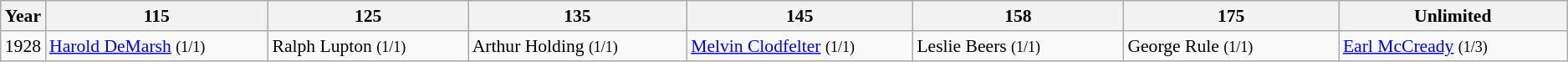<table class="wikitable sortable" style="font-size: 90%">
<tr>
<th>Year</th>
<th width=300>115</th>
<th width=275>125</th>
<th width=300>135</th>
<th width=300>145</th>
<th width=300>158</th>
<th width=300>175</th>
<th width=300>Unlimited</th>
</tr>
<tr>
<td>1928</td>
<td><a href='#'>Harold DeMarsh</a> <small>(1/1)</small></td>
<td>Ralph Lupton <small>(1/1)</small></td>
<td>Arthur Holding <small>(1/1)</small></td>
<td><a href='#'>Melvin Clodfelter</a> <small>(1/1)</small></td>
<td>Leslie Beers <small>(1/1)</small></td>
<td>George Rule <small>(1/1)</small></td>
<td><a href='#'>Earl McCready</a> <small>(1/3)</small></td>
</tr>
</table>
